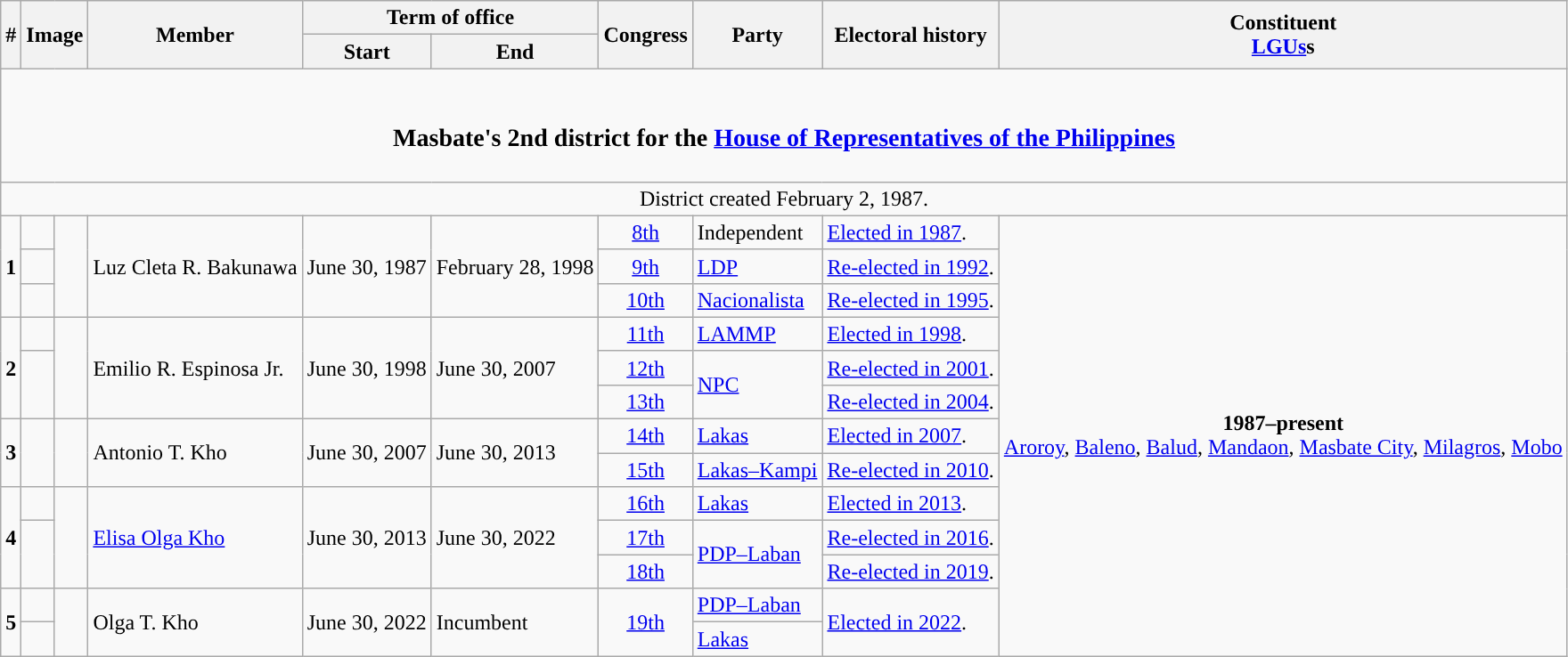<table class=wikitable>
<tr>
<th rowspan="2">#</th>
<th rowspan="2" colspan=2>Image</th>
<th rowspan="2">Member</th>
<th colspan=2>Term of office</th>
<th rowspan="2">Congress</th>
<th rowspan="2">Party</th>
<th rowspan="2">Electoral history</th>
<th rowspan="2">Constituent<br><a href='#'>LGUs</a>s</th>
</tr>
<tr>
<th>Start</th>
<th>End</th>
</tr>
<tr>
<td colspan="10" style="text-align:center;"><br><h3>Masbate's 2nd district for the <a href='#'>House of Representatives of the Philippines</a></h3></td>
</tr>
<tr>
<td colspan="10" style="text-align:center;">District created February 2, 1987.</td>
</tr>
<tr>
<td rowspan="3" style="text-align:center;"><strong>1</strong></td>
<td style="color:inherit;background:"></td>
<td rowspan="3"></td>
<td rowspan="3">Luz Cleta R. Bakunawa</td>
<td rowspan="3">June 30, 1987</td>
<td rowspan="3">February 28, 1998</td>
<td style="text-align:center;"><a href='#'>8th</a></td>
<td>Independent</td>
<td><a href='#'>Elected in 1987</a>.</td>
<td rowspan="13" style="text-align:center;"><strong>1987–present</strong><br><a href='#'>Aroroy</a>, <a href='#'>Baleno</a>, <a href='#'>Balud</a>, <a href='#'>Mandaon</a>, <a href='#'>Masbate City</a>, <a href='#'>Milagros</a>, <a href='#'>Mobo</a></td>
</tr>
<tr>
<td style="color:inherit;background:"></td>
<td style="text-align:center;"><a href='#'>9th</a></td>
<td><a href='#'>LDP</a></td>
<td><a href='#'>Re-elected in 1992</a>.</td>
</tr>
<tr>
<td style="color:inherit;background:"></td>
<td style="text-align:center;"><a href='#'>10th</a></td>
<td><a href='#'>Nacionalista</a></td>
<td><a href='#'>Re-elected in 1995</a>.</td>
</tr>
<tr>
<td rowspan="3" style="text-align:center;"><strong>2</strong></td>
<td style="color:inherit;background:"></td>
<td rowspan="3"></td>
<td rowspan="3">Emilio R. Espinosa Jr.</td>
<td rowspan="3">June 30, 1998</td>
<td rowspan="3">June 30, 2007</td>
<td style="text-align:center;"><a href='#'>11th</a></td>
<td><a href='#'>LAMMP</a></td>
<td><a href='#'>Elected in 1998</a>.</td>
</tr>
<tr>
<td rowspan="2" style="color:inherit;background:"></td>
<td style="text-align:center;"><a href='#'>12th</a></td>
<td rowspan="2"><a href='#'>NPC</a></td>
<td><a href='#'>Re-elected in 2001</a>.</td>
</tr>
<tr>
<td style="text-align:center;"><a href='#'>13th</a></td>
<td><a href='#'>Re-elected in 2004</a>.</td>
</tr>
<tr>
<td rowspan="2" style="text-align:center;"><strong>3</strong></td>
<td rowspan="2" style="color:inherit;background:"></td>
<td rowspan="2"></td>
<td rowspan="2">Antonio T. Kho</td>
<td rowspan="2">June 30, 2007</td>
<td rowspan="2">June 30, 2013</td>
<td style="text-align:center;"><a href='#'>14th</a></td>
<td><a href='#'>Lakas</a></td>
<td><a href='#'>Elected in 2007</a>.</td>
</tr>
<tr>
<td style="text-align:center;"><a href='#'>15th</a></td>
<td><a href='#'>Lakas–Kampi</a></td>
<td><a href='#'>Re-elected in 2010</a>.</td>
</tr>
<tr>
<td rowspan="3" style="text-align:center;"><strong>4</strong></td>
<td style="color:inherit;background:"></td>
<td rowspan="3"></td>
<td rowspan="3"><a href='#'>Elisa Olga Kho</a></td>
<td rowspan="3">June 30, 2013</td>
<td rowspan="3">June 30, 2022</td>
<td style="text-align:center;"><a href='#'>16th</a></td>
<td><a href='#'>Lakas</a></td>
<td><a href='#'>Elected in 2013</a>.</td>
</tr>
<tr>
<td rowspan="2" style="color:inherit;background:"></td>
<td style="text-align:center;"><a href='#'>17th</a></td>
<td rowspan="2"><a href='#'>PDP–Laban</a></td>
<td><a href='#'>Re-elected in 2016</a>.</td>
</tr>
<tr>
<td style="text-align:center;"><a href='#'>18th</a></td>
<td><a href='#'>Re-elected in 2019</a>.</td>
</tr>
<tr>
<td style="text-align:center;" rowspan="2"><strong>5</strong></td>
<td style="color:inherit;background:"></td>
<td rowspan="2"></td>
<td rowspan="2">Olga T. Kho</td>
<td rowspan="2">June 30, 2022</td>
<td rowspan="2">Incumbent</td>
<td style="text-align:center;" rowspan="2"><a href='#'>19th</a></td>
<td><a href='#'>PDP–Laban</a></td>
<td rowspan="2"><a href='#'>Elected in 2022</a>.</td>
</tr>
<tr>
<td style="color:inherit;background:"></td>
<td><a href='#'>Lakas</a></td>
</tr>
</table>
